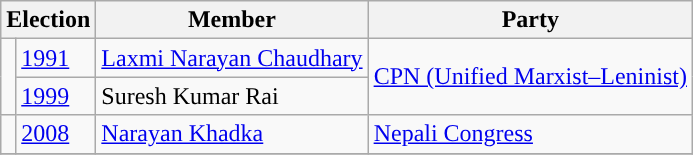<table class="wikitable">
<tr>
<th colspan="2">Election</th>
<th>Member</th>
<th>Party</th>
</tr>
<tr>
<td rowspan="2" style="background-color:"></td>
<td><a href='#'>1991</a></td>
<td><a href='#'>Laxmi Narayan Chaudhary</a></td>
<td rowspan="2"><a href='#'>CPN (Unified Marxist–Leninist)</a></td>
</tr>
<tr>
<td><a href='#'>1999</a></td>
<td>Suresh Kumar Rai</td>
</tr>
<tr>
<td style="background-color:"></td>
<td><a href='#'>2008</a></td>
<td><a href='#'>Narayan Khadka</a></td>
<td><a href='#'>Nepali Congress</a></td>
</tr>
<tr>
</tr>
</table>
